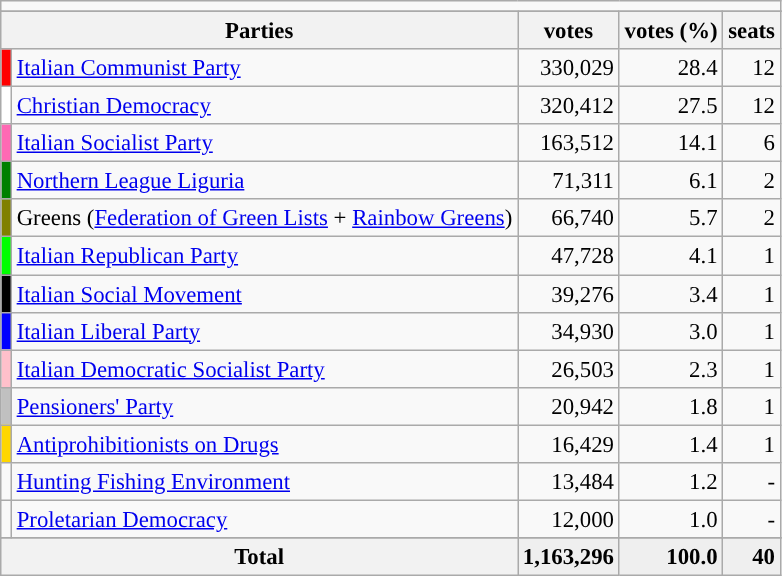<table class="wikitable" style="font-size:95%">
<tr>
<td colspan=5 align=center></td>
</tr>
<tr>
</tr>
<tr bgcolor="EFEFEF">
<th colspan=2>Parties</th>
<th>votes</th>
<th>votes (%)</th>
<th>seats</th>
</tr>
<tr>
<td bgcolor=red></td>
<td><a href='#'>Italian Communist Party</a></td>
<td align=right>330,029</td>
<td align=right>28.4</td>
<td align=right>12</td>
</tr>
<tr>
<td bgcolor=white></td>
<td><a href='#'>Christian Democracy</a></td>
<td align=right>320,412</td>
<td align=right>27.5</td>
<td align=right>12</td>
</tr>
<tr>
<td bgcolor=hotpink></td>
<td><a href='#'>Italian Socialist Party</a></td>
<td align=right>163,512</td>
<td align=right>14.1</td>
<td align=right>6</td>
</tr>
<tr>
<td bgcolor=green></td>
<td><a href='#'>Northern League Liguria</a></td>
<td align=right>71,311</td>
<td align=right>6.1</td>
<td align=right>2</td>
</tr>
<tr>
<td bgcolor=olive></td>
<td>Greens (<a href='#'>Federation of Green Lists</a> + <a href='#'>Rainbow Greens</a>)</td>
<td align=right>66,740</td>
<td align=right>5.7</td>
<td align=right>2</td>
</tr>
<tr>
<td bgcolor=lime></td>
<td><a href='#'>Italian Republican Party</a></td>
<td align=right>47,728</td>
<td align=right>4.1</td>
<td align=right>1</td>
</tr>
<tr>
<td bgcolor=black></td>
<td><a href='#'>Italian Social Movement</a></td>
<td align=right>39,276</td>
<td align=right>3.4</td>
<td align=right>1</td>
</tr>
<tr>
<td bgcolor=Blue></td>
<td><a href='#'>Italian Liberal Party</a></td>
<td align=right>34,930</td>
<td align=right>3.0</td>
<td align=right>1</td>
</tr>
<tr>
<td bgcolor=Pink></td>
<td><a href='#'>Italian Democratic Socialist Party</a></td>
<td align=right>26,503</td>
<td align=right>2.3</td>
<td align=right>1</td>
</tr>
<tr>
<td bgcolor=Silver></td>
<td><a href='#'>Pensioners' Party</a></td>
<td align=right>20,942</td>
<td align=right>1.8</td>
<td align=right>1</td>
</tr>
<tr>
<td bgcolor=Gold></td>
<td><a href='#'>Antiprohibitionists on Drugs</a></td>
<td align=right>16,429</td>
<td align=right>1.4</td>
<td align=right>1</td>
</tr>
<tr>
<td></td>
<td><a href='#'>Hunting Fishing Environment</a></td>
<td align=right>13,484</td>
<td align=right>1.2</td>
<td align=right>-</td>
</tr>
<tr>
<td></td>
<td><a href='#'>Proletarian Democracy</a></td>
<td align=right>12,000</td>
<td align=right>1.0</td>
<td align=right>-</td>
</tr>
<tr>
</tr>
<tr bgcolor="EFEFEF">
<th colspan=2><strong>Total</strong></th>
<td align=right><strong>1,163,296</strong></td>
<td align=right><strong>100.0</strong></td>
<td align=right><strong>40</strong></td>
</tr>
</table>
